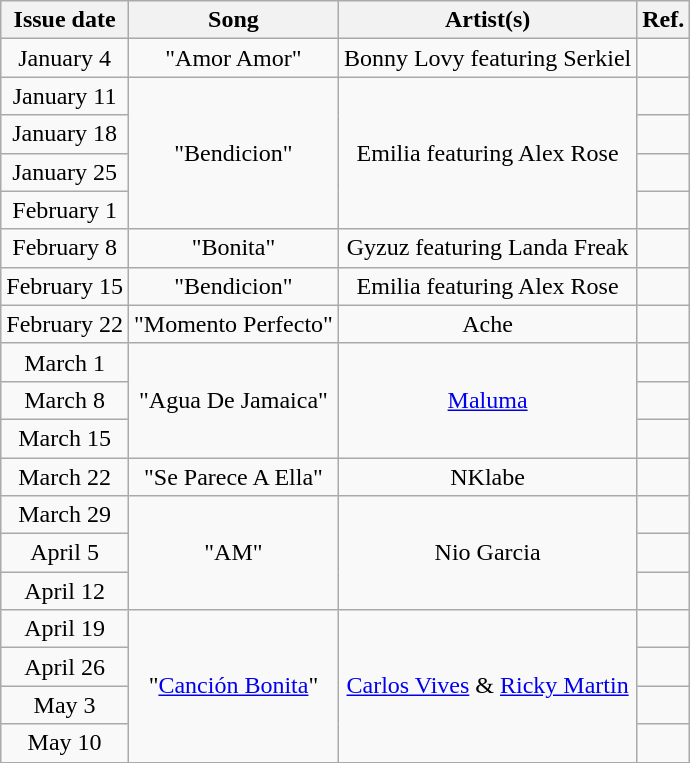<table class="wikitable" style="text-align: center;">
<tr>
<th>Issue date</th>
<th>Song</th>
<th>Artist(s)</th>
<th>Ref.</th>
</tr>
<tr>
<td>January 4</td>
<td>"Amor Amor"</td>
<td>Bonny Lovy featuring Serkiel</td>
<td></td>
</tr>
<tr>
<td>January 11</td>
<td rowspan="4">"Bendicion"</td>
<td rowspan="4">Emilia featuring Alex Rose</td>
<td></td>
</tr>
<tr>
<td>January 18</td>
<td></td>
</tr>
<tr>
<td>January 25</td>
<td></td>
</tr>
<tr>
<td>February 1</td>
<td></td>
</tr>
<tr>
<td>February 8</td>
<td>"Bonita"</td>
<td>Gyzuz featuring Landa Freak</td>
<td></td>
</tr>
<tr>
<td>February 15</td>
<td>"Bendicion"</td>
<td>Emilia featuring Alex Rose</td>
<td></td>
</tr>
<tr>
<td>February 22</td>
<td>"Momento Perfecto"</td>
<td>Ache</td>
<td></td>
</tr>
<tr>
<td>March 1</td>
<td rowspan="3">"Agua De Jamaica"</td>
<td rowspan="3"><a href='#'>Maluma</a></td>
<td></td>
</tr>
<tr>
<td>March 8</td>
<td></td>
</tr>
<tr>
<td>March 15</td>
<td></td>
</tr>
<tr>
<td>March 22</td>
<td>"Se Parece A Ella"</td>
<td>NKlabe</td>
<td></td>
</tr>
<tr>
<td>March 29</td>
<td rowspan="3">"AM"</td>
<td rowspan="3">Nio Garcia</td>
<td></td>
</tr>
<tr>
<td>April 5</td>
<td></td>
</tr>
<tr>
<td>April 12</td>
<td></td>
</tr>
<tr>
<td>April 19</td>
<td rowspan="4">"<a href='#'>Canción Bonita</a>"</td>
<td rowspan="4"><a href='#'>Carlos Vives</a> & <a href='#'>Ricky Martin</a></td>
<td></td>
</tr>
<tr>
<td>April 26</td>
<td></td>
</tr>
<tr>
<td>May 3</td>
<td></td>
</tr>
<tr>
<td>May 10</td>
<td></td>
</tr>
<tr>
</tr>
</table>
